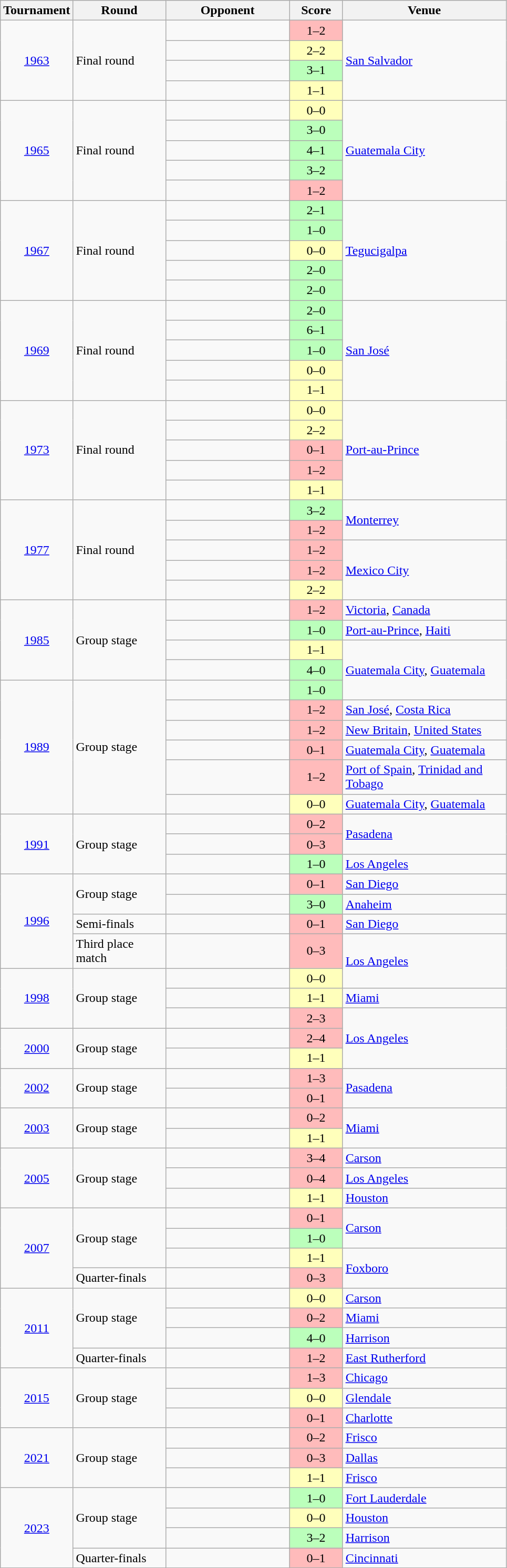<table class="wikitable sortable" style="text-align:left;">
<tr>
<th>Tournament</th>
<th width=110>Round</th>
<th width=150>Opponent</th>
<th width=60>Score</th>
<th width=200>Venue</th>
</tr>
<tr>
<td rowspan="4" align=center> <a href='#'>1963</a></td>
<td rowspan="4">Final round</td>
<td></td>
<td align=center bgcolor="#ffbbbb">1–2</td>
<td rowspan=4><a href='#'>San Salvador</a></td>
</tr>
<tr>
<td></td>
<td align=center bgcolor="#ffffbb">2–2</td>
</tr>
<tr>
<td></td>
<td align=center bgcolor="#bbffbb">3–1</td>
</tr>
<tr>
<td></td>
<td align=center bgcolor="#ffffbb">1–1</td>
</tr>
<tr>
<td rowspan="5" align=center> <a href='#'>1965</a></td>
<td rowspan="5">Final round</td>
<td></td>
<td align=center bgcolor="#ffffbb">0–0</td>
<td rowspan=5><a href='#'>Guatemala City</a></td>
</tr>
<tr>
<td></td>
<td align=center bgcolor="#bbffbb">3–0</td>
</tr>
<tr>
<td></td>
<td align=center bgcolor="#bbffbb">4–1</td>
</tr>
<tr>
<td></td>
<td align=center bgcolor="#bbffbb">3–2</td>
</tr>
<tr>
<td></td>
<td align=center bgcolor="#ffbbbb">1–2</td>
</tr>
<tr>
<td rowspan="5" align=center> <a href='#'>1967</a></td>
<td rowspan="5">Final round</td>
<td></td>
<td align=center bgcolor="#bbffbb">2–1</td>
<td rowspan=5><a href='#'>Tegucigalpa</a></td>
</tr>
<tr>
<td></td>
<td align=center bgcolor="#bbffbb">1–0</td>
</tr>
<tr>
<td></td>
<td align=center bgcolor="#ffffbb">0–0</td>
</tr>
<tr>
<td></td>
<td align=center bgcolor="#bbffbb">2–0</td>
</tr>
<tr>
<td></td>
<td align=center bgcolor="#bbffbb">2–0</td>
</tr>
<tr>
<td rowspan="5" align=center> <a href='#'>1969</a></td>
<td rowspan="5">Final round</td>
<td></td>
<td align=center bgcolor="#bbffbb">2–0</td>
<td rowspan=5><a href='#'>San José</a></td>
</tr>
<tr>
<td></td>
<td align=center bgcolor="#bbffbb">6–1</td>
</tr>
<tr>
<td></td>
<td align=center bgcolor="#bbffbb">1–0</td>
</tr>
<tr>
<td></td>
<td align=center bgcolor="#ffffbb">0–0</td>
</tr>
<tr>
<td></td>
<td align=center bgcolor="#ffffbb">1–1</td>
</tr>
<tr>
<td rowspan="5" align=center> <a href='#'>1973</a></td>
<td rowspan="5">Final round</td>
<td></td>
<td align=center bgcolor="#ffffbb">0–0</td>
<td rowspan=5><a href='#'>Port-au-Prince</a></td>
</tr>
<tr>
<td></td>
<td align=center bgcolor="#ffffbb">2–2</td>
</tr>
<tr>
<td></td>
<td align=center bgcolor="#ffbbbb">0–1</td>
</tr>
<tr>
<td></td>
<td align=center bgcolor="#ffbbbb">1–2</td>
</tr>
<tr>
<td></td>
<td align=center bgcolor="#ffffbb">1–1</td>
</tr>
<tr>
<td rowspan="5" align=center> <a href='#'>1977</a></td>
<td rowspan="5">Final round</td>
<td></td>
<td align=center bgcolor="#bbffbb">3–2</td>
<td rowspan=2><a href='#'>Monterrey</a></td>
</tr>
<tr>
<td></td>
<td align=center bgcolor="#ffbbbb">1–2</td>
</tr>
<tr>
<td></td>
<td align=center bgcolor="#ffbbbb">1–2</td>
<td rowspan=3><a href='#'>Mexico City</a></td>
</tr>
<tr>
<td></td>
<td align=center bgcolor="#ffbbbb">1–2</td>
</tr>
<tr>
<td></td>
<td align=center bgcolor="#ffffbb">2–2</td>
</tr>
<tr>
<td rowspan="4" align=center><a href='#'>1985</a></td>
<td rowspan="4">Group stage</td>
<td></td>
<td align=center bgcolor="#ffbbbb">1–2</td>
<td><a href='#'>Victoria</a>, <a href='#'>Canada</a></td>
</tr>
<tr>
<td></td>
<td align=center bgcolor="#bbffbb">1–0</td>
<td><a href='#'>Port-au-Prince</a>, <a href='#'>Haiti</a></td>
</tr>
<tr>
<td></td>
<td align=center bgcolor="#ffffbb">1–1</td>
<td rowspan=3><a href='#'>Guatemala City</a>, <a href='#'>Guatemala</a></td>
</tr>
<tr>
<td></td>
<td align=center bgcolor="#bbffbb">4–0</td>
</tr>
<tr>
<td rowspan="6" align=center><a href='#'>1989</a></td>
<td rowspan="6">Group stage</td>
<td></td>
<td align=center bgcolor="#bbffbb">1–0</td>
</tr>
<tr>
<td></td>
<td align=center bgcolor="#ffbbbb">1–2</td>
<td><a href='#'>San José</a>, <a href='#'>Costa Rica</a></td>
</tr>
<tr>
<td></td>
<td align=center bgcolor="#ffbbbb">1–2</td>
<td><a href='#'>New Britain</a>, <a href='#'>United States</a></td>
</tr>
<tr>
<td></td>
<td align=center bgcolor="#ffbbbb">0–1</td>
<td><a href='#'>Guatemala City</a>, <a href='#'>Guatemala</a></td>
</tr>
<tr>
<td></td>
<td align=center bgcolor="#ffbbbb">1–2</td>
<td><a href='#'>Port of Spain</a>, <a href='#'>Trinidad and Tobago</a></td>
</tr>
<tr>
<td></td>
<td align=center bgcolor="#ffffbb">0–0</td>
<td><a href='#'>Guatemala City</a>, <a href='#'>Guatemala</a></td>
</tr>
<tr>
<td rowspan="3" align=center> <a href='#'>1991</a></td>
<td rowspan="3">Group stage</td>
<td></td>
<td align=center bgcolor="#ffbbbb">0–2</td>
<td rowspan=2><a href='#'>Pasadena</a></td>
</tr>
<tr>
<td></td>
<td align=center bgcolor="#ffbbbb">0–3</td>
</tr>
<tr>
<td></td>
<td align=center bgcolor="#bbffbb">1–0</td>
<td><a href='#'>Los Angeles</a></td>
</tr>
<tr>
<td rowspan="4" align=center> <a href='#'>1996</a></td>
<td rowspan="2">Group stage</td>
<td></td>
<td align=center bgcolor="#ffbbbb">0–1</td>
<td><a href='#'>San Diego</a></td>
</tr>
<tr>
<td></td>
<td align=center bgcolor="#bbffbb">3–0</td>
<td><a href='#'>Anaheim</a></td>
</tr>
<tr>
<td>Semi-finals</td>
<td></td>
<td align=center bgcolor="#ffbbbb">0–1</td>
<td><a href='#'>San Diego</a></td>
</tr>
<tr>
<td>Third place match</td>
<td></td>
<td align=center bgcolor="#ffbbbb">0–3</td>
<td rowspan=2><a href='#'>Los Angeles</a></td>
</tr>
<tr>
<td rowspan="3" align=center> <a href='#'>1998</a></td>
<td rowspan="3">Group stage</td>
<td></td>
<td align=center bgcolor="#ffffbb">0–0</td>
</tr>
<tr>
<td></td>
<td align=center bgcolor="#ffffbb">1–1</td>
<td><a href='#'>Miami</a></td>
</tr>
<tr>
<td></td>
<td align=center bgcolor="#ffbbbb">2–3</td>
<td rowspan=3><a href='#'>Los Angeles</a></td>
</tr>
<tr>
<td rowspan="2" align=center> <a href='#'>2000</a></td>
<td rowspan="2">Group stage</td>
<td></td>
<td align=center bgcolor="#ffbbbb">2–4</td>
</tr>
<tr>
<td></td>
<td align=center bgcolor="#ffffbb">1–1</td>
</tr>
<tr>
<td rowspan="2" align=center> <a href='#'>2002</a></td>
<td rowspan="2">Group stage</td>
<td></td>
<td align=center bgcolor="#ffbbbb">1–3</td>
<td rowspan=2><a href='#'>Pasadena</a></td>
</tr>
<tr>
<td></td>
<td align=center bgcolor="#ffbbbb">0–1</td>
</tr>
<tr>
<td rowspan="2" align=center>  <a href='#'>2003</a></td>
<td rowspan="2">Group stage</td>
<td></td>
<td align=center bgcolor="#ffbbbb">0–2</td>
<td rowspan=2><a href='#'>Miami</a></td>
</tr>
<tr>
<td></td>
<td align=center bgcolor="#ffffbb">1–1</td>
</tr>
<tr>
<td rowspan="3" align=center> <a href='#'>2005</a></td>
<td rowspan="3">Group stage</td>
<td></td>
<td align=center bgcolor="#ffbbbb">3–4</td>
<td><a href='#'>Carson</a></td>
</tr>
<tr>
<td></td>
<td align=center bgcolor="#ffbbbb">0–4</td>
<td><a href='#'>Los Angeles</a></td>
</tr>
<tr>
<td></td>
<td align=center bgcolor="#ffffbb">1–1</td>
<td><a href='#'>Houston</a></td>
</tr>
<tr>
<td rowspan="4" align=center> <a href='#'>2007</a></td>
<td rowspan="3">Group stage</td>
<td></td>
<td align=center bgcolor="#ffbbbb">0–1</td>
<td rowspan=2><a href='#'>Carson</a></td>
</tr>
<tr>
<td></td>
<td align=center bgcolor="#bbffbb">1–0</td>
</tr>
<tr>
<td></td>
<td align=center bgcolor="#ffffbb">1–1</td>
<td rowspan=2><a href='#'>Foxboro</a></td>
</tr>
<tr>
<td>Quarter-finals</td>
<td></td>
<td align=center bgcolor="#ffbbbb">0–3</td>
</tr>
<tr>
<td rowspan="4" align=center> <a href='#'>2011</a></td>
<td rowspan="3">Group stage</td>
<td></td>
<td align=center bgcolor="#ffffbb">0–0</td>
<td><a href='#'>Carson</a></td>
</tr>
<tr>
<td></td>
<td align=center bgcolor="#ffbbbb">0–2</td>
<td><a href='#'>Miami</a></td>
</tr>
<tr>
<td></td>
<td align=center bgcolor="#bbffbb">4–0</td>
<td><a href='#'>Harrison</a></td>
</tr>
<tr>
<td>Quarter-finals</td>
<td></td>
<td align=center bgcolor="#ffbbbb">1–2</td>
<td><a href='#'>East Rutherford</a></td>
</tr>
<tr>
<td rowspan="3" align=center>  <a href='#'>2015</a></td>
<td rowspan="3">Group stage</td>
<td></td>
<td align=center bgcolor="#ffbbbb">1–3</td>
<td><a href='#'>Chicago</a></td>
</tr>
<tr>
<td></td>
<td align=center bgcolor="#ffffbb">0–0</td>
<td><a href='#'>Glendale</a></td>
</tr>
<tr>
<td></td>
<td align=center bgcolor="#ffbbbb">0–1</td>
<td><a href='#'>Charlotte</a></td>
</tr>
<tr>
<td rowspan="3" align=center> <a href='#'>2021</a></td>
<td rowspan="3">Group stage</td>
<td></td>
<td align=center bgcolor="#ffbbbb">0–2</td>
<td><a href='#'>Frisco</a></td>
</tr>
<tr>
<td></td>
<td align=center bgcolor="#ffbbbb">0–3</td>
<td><a href='#'>Dallas</a></td>
</tr>
<tr>
<td></td>
<td align=center bgcolor="ffffbb">1–1</td>
<td><a href='#'>Frisco</a></td>
</tr>
<tr>
<td rowspan="4" align=center>  <a href='#'>2023</a></td>
<td rowspan="3">Group stage</td>
<td></td>
<td align=center bgcolor="#bbffbb">1–0</td>
<td><a href='#'>Fort Lauderdale</a></td>
</tr>
<tr>
<td></td>
<td align=center bgcolor="#ffffbb">0–0</td>
<td><a href='#'>Houston</a></td>
</tr>
<tr>
<td></td>
<td align=center bgcolor="#bbffbb">3–2</td>
<td><a href='#'>Harrison</a></td>
</tr>
<tr>
<td>Quarter-finals</td>
<td></td>
<td align=center bgcolor="#ffbbbb">0–1</td>
<td><a href='#'>Cincinnati</a></td>
</tr>
</table>
